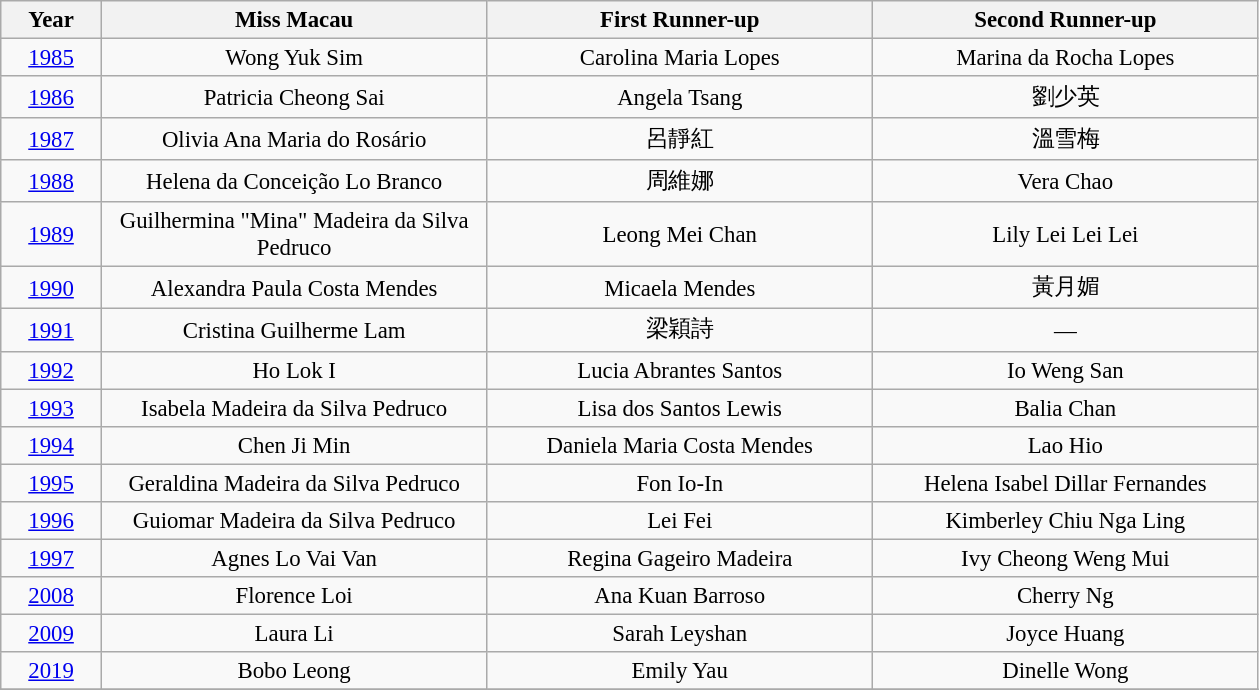<table class="wikitable sortable" style="font-size: 95%; text-align:center">
<tr>
<th width="60">Year</th>
<th width="250">Miss Macau</th>
<th width="250">First Runner-up</th>
<th width="250">Second Runner-up</th>
</tr>
<tr>
<td><a href='#'>1985</a></td>
<td>Wong Yuk Sim</td>
<td>Carolina Maria Lopes</td>
<td>Marina da Rocha Lopes</td>
</tr>
<tr>
<td><a href='#'>1986</a></td>
<td>Patricia Cheong Sai</td>
<td>Angela Tsang</td>
<td>劉少英</td>
</tr>
<tr>
<td><a href='#'>1987</a></td>
<td>Olivia Ana Maria do Rosário</td>
<td>呂靜紅</td>
<td>溫雪梅</td>
</tr>
<tr>
<td><a href='#'>1988</a></td>
<td>Helena da Conceição Lo Branco</td>
<td>周維娜</td>
<td>Vera Chao</td>
</tr>
<tr>
<td><a href='#'>1989</a></td>
<td>Guilhermina "Mina" Madeira da Silva Pedruco</td>
<td>Leong Mei Chan</td>
<td>Lily Lei Lei Lei</td>
</tr>
<tr>
<td><a href='#'>1990</a></td>
<td>Alexandra Paula Costa Mendes</td>
<td>Micaela Mendes</td>
<td>黃月媚</td>
</tr>
<tr>
<td><a href='#'>1991</a></td>
<td>Cristina Guilherme Lam</td>
<td>梁穎詩</td>
<td>―</td>
</tr>
<tr>
<td><a href='#'>1992</a></td>
<td>Ho Lok I</td>
<td>Lucia Abrantes Santos</td>
<td>Io Weng San</td>
</tr>
<tr>
<td><a href='#'>1993</a></td>
<td>Isabela Madeira da Silva Pedruco</td>
<td>Lisa dos Santos Lewis</td>
<td>Balia Chan</td>
</tr>
<tr>
<td><a href='#'>1994</a></td>
<td>Chen Ji Min</td>
<td>Daniela Maria Costa Mendes</td>
<td>Lao Hio</td>
</tr>
<tr>
<td><a href='#'>1995</a></td>
<td>Geraldina Madeira da Silva Pedruco</td>
<td>Fon Io-In</td>
<td>Helena Isabel Dillar Fernandes</td>
</tr>
<tr>
<td><a href='#'>1996</a></td>
<td>Guiomar Madeira da Silva Pedruco</td>
<td>Lei Fei</td>
<td>Kimberley Chiu Nga Ling</td>
</tr>
<tr>
<td><a href='#'>1997</a></td>
<td>Agnes Lo Vai Van</td>
<td>Regina Gageiro Madeira</td>
<td>Ivy Cheong Weng Mui</td>
</tr>
<tr>
<td><a href='#'>2008</a></td>
<td>Florence Loi</td>
<td>Ana Kuan Barroso</td>
<td>Cherry Ng</td>
</tr>
<tr>
<td><a href='#'>2009</a></td>
<td>Laura Li</td>
<td>Sarah Leyshan</td>
<td>Joyce Huang</td>
</tr>
<tr>
<td><a href='#'>2019</a></td>
<td>Bobo Leong</td>
<td>Emily Yau</td>
<td>Dinelle Wong</td>
</tr>
<tr>
</tr>
</table>
